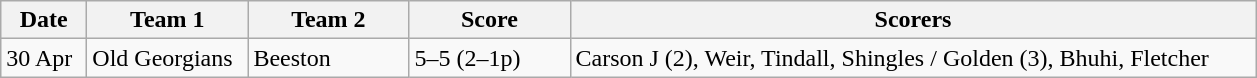<table class="wikitable" style="font-size: 100%">
<tr>
<th width=50>Date</th>
<th width=100>Team 1</th>
<th width=100>Team 2</th>
<th width=100>Score</th>
<th width=450>Scorers</th>
</tr>
<tr>
<td>30 Apr</td>
<td>Old Georgians</td>
<td>Beeston</td>
<td>5–5 (2–1p)</td>
<td>Carson J (2), Weir, Tindall, Shingles / Golden (3), Bhuhi, Fletcher</td>
</tr>
</table>
